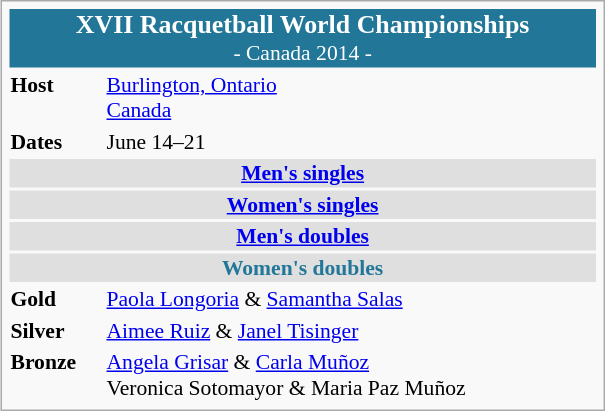<table class="infobox" style="font-size: 90%; width: 28em;">
<tr>
<td colspan="2" style="background: #227799; text-align: center; color:#ffffff;"><big><strong>XVII Racquetball World Championships</strong></big><br>- Canada 2014 -</td>
</tr>
<tr style="vertical-align:top;">
<td><strong>Host</strong></td>
<td><a href='#'>Burlington, Ontario</a> <br> <a href='#'>Canada</a></td>
</tr>
<tr style="vertical-align:top;">
<td><strong>Dates</strong></td>
<td>June 14–21</td>
</tr>
<tr style="vertical-align:top;">
<td colspan="2" style="background: #dfdfdf; text-align: center; color:#227799;"><strong><a href='#'>Men's singles</a></strong></td>
</tr>
<tr style="vertical-align:top;">
<td colspan="2" style="background: #dfdfdf; text-align: center; color:#227799;"><strong><a href='#'>Women's singles</a></strong></td>
</tr>
<tr style="vertical-align:top;">
<td colspan="2" style="background: #dfdfdf; text-align: center; color:#227799;"><strong><a href='#'>Men's doubles</a></strong></td>
</tr>
<tr style="vertical-align:top;">
<td colspan="2" style="background: #dfdfdf; text-align: center; color:#227799;"><strong>Women's doubles</strong></td>
</tr>
<tr style="vertical-align:top;">
<td><strong>Gold</strong> </td>
<td>  <a href='#'>Paola Longoria</a> & <a href='#'>Samantha Salas</a></td>
</tr>
<tr>
<td><strong>Silver</strong> </td>
<td>  <a href='#'>Aimee Ruiz</a> & <a href='#'>Janel Tisinger</a></td>
</tr>
<tr>
<td><strong>Bronze</strong> </td>
<td>  <a href='#'>Angela Grisar</a> & <a href='#'>Carla Muñoz</a><br> Veronica Sotomayor & Maria Paz Muñoz</td>
</tr>
</table>
